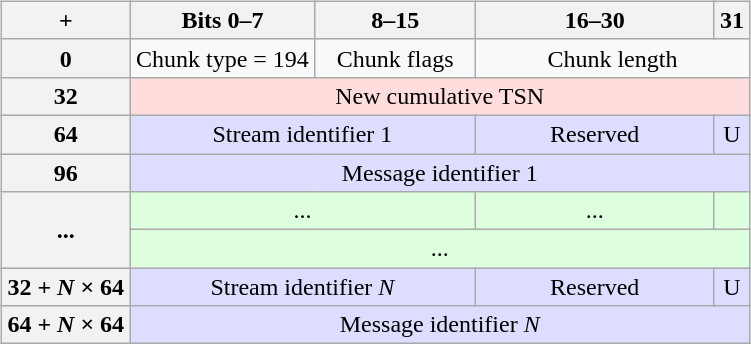<table align="right" width="40%">
<tr>
<td><br><table class="wikitable" style="margin: 0 auto; text-align: center; white-space: nowrap">
<tr>
<th>+</th>
<th colspan="8" width="25%">Bits 0–7</th>
<th colspan="8" width="25%">8–15</th>
<th colspan="15" width="47%">16–30</th>
<th colspan="1" width="3%">31</th>
</tr>
<tr>
<th>0</th>
<td colspan="8">Chunk type = 194</td>
<td colspan="8">Chunk flags</td>
<td colspan="16">Chunk length</td>
</tr>
<tr bgcolor="FFDDDD">
<th>32</th>
<td colspan="32">New cumulative TSN</td>
</tr>
<tr bgcolor="DDDDFF">
<th>64</th>
<td colspan="16">Stream identifier 1</td>
<td colspan="15">Reserved</td>
<td colspan="1">U</td>
</tr>
<tr bgcolor="DDDDFF">
<th>96</th>
<td colspan="32">Message identifier 1</td>
</tr>
<tr bgcolor="DDFFDD">
<th rowspan="2">...</th>
<td colspan="16">...</td>
<td colspan="15">...</td>
<td colspan="1"></td>
</tr>
<tr bgcolor="DDFFDD">
<td colspan="32">...</td>
</tr>
<tr bgcolor="DDDDFF">
<th>32 + <em>N</em> × 64</th>
<td colspan="16">Stream identifier <em>N</em></td>
<td colspan="15">Reserved</td>
<td colspan="1">U</td>
</tr>
<tr bgcolor="DDDDFF">
<th>64 + <em>N</em> × 64</th>
<td colspan="32">Message identifier <em>N</em></td>
</tr>
</table>
</td>
</tr>
</table>
